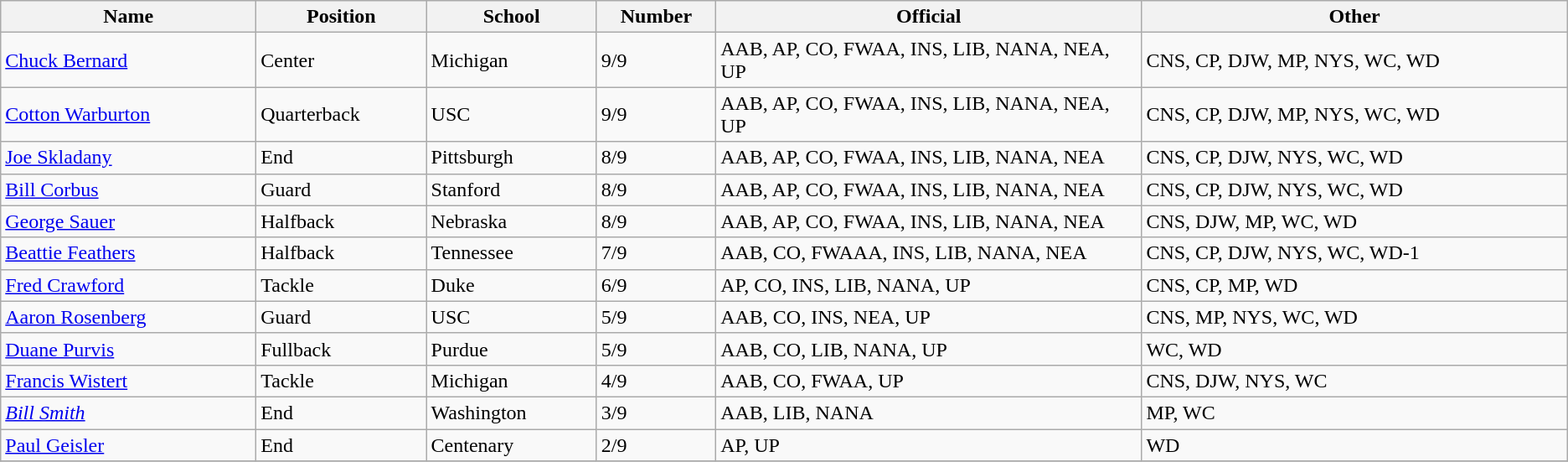<table class="wikitable sortable">
<tr>
<th bgcolor="#DDDDFF" width="15%">Name</th>
<th bgcolor="#DDDDFF" width="10%">Position</th>
<th bgcolor="#DDDDFF" width="10%">School</th>
<th bgcolor="#DDDDFF" width="7%">Number</th>
<th bgcolor="#DDDDFF" width="25%">Official</th>
<th bgcolor="#DDDDFF" width="25%">Other</th>
</tr>
<tr align="left">
<td><a href='#'>Chuck Bernard</a></td>
<td>Center</td>
<td>Michigan</td>
<td>9/9</td>
<td>AAB, AP, CO, FWAA, INS, LIB, NANA, NEA, UP</td>
<td>CNS, CP, DJW, MP, NYS, WC, WD</td>
</tr>
<tr align="left">
<td><a href='#'>Cotton Warburton</a></td>
<td>Quarterback</td>
<td>USC</td>
<td>9/9</td>
<td>AAB, AP, CO, FWAA, INS, LIB, NANA, NEA, UP</td>
<td>CNS, CP, DJW, MP, NYS, WC, WD</td>
</tr>
<tr align="left">
<td><a href='#'>Joe Skladany</a></td>
<td>End</td>
<td>Pittsburgh</td>
<td>8/9</td>
<td>AAB, AP, CO, FWAA, INS, LIB, NANA, NEA</td>
<td>CNS, CP, DJW, NYS, WC, WD</td>
</tr>
<tr align="left">
<td><a href='#'>Bill Corbus</a></td>
<td>Guard</td>
<td>Stanford</td>
<td>8/9</td>
<td>AAB, AP, CO, FWAA, INS, LIB, NANA, NEA</td>
<td>CNS, CP, DJW, NYS, WC, WD</td>
</tr>
<tr align="left">
<td><a href='#'>George Sauer</a></td>
<td>Halfback</td>
<td>Nebraska</td>
<td>8/9</td>
<td>AAB, AP, CO, FWAA, INS, LIB, NANA, NEA</td>
<td>CNS, DJW, MP, WC, WD</td>
</tr>
<tr align="left">
<td><a href='#'>Beattie Feathers</a></td>
<td>Halfback</td>
<td>Tennessee</td>
<td>7/9</td>
<td>AAB, CO, FWAAA, INS, LIB, NANA, NEA</td>
<td>CNS, CP, DJW, NYS, WC, WD-1</td>
</tr>
<tr align="left">
<td><a href='#'>Fred Crawford</a></td>
<td>Tackle</td>
<td>Duke</td>
<td>6/9</td>
<td>AP, CO, INS, LIB, NANA, UP</td>
<td>CNS, CP, MP, WD</td>
</tr>
<tr align="left">
<td><a href='#'>Aaron Rosenberg</a></td>
<td>Guard</td>
<td>USC</td>
<td>5/9</td>
<td>AAB, CO, INS, NEA, UP</td>
<td>CNS, MP, NYS, WC, WD</td>
</tr>
<tr align="left">
<td><a href='#'>Duane Purvis</a></td>
<td>Fullback</td>
<td>Purdue</td>
<td>5/9</td>
<td>AAB, CO, LIB, NANA, UP</td>
<td>WC, WD</td>
</tr>
<tr align="left">
<td><a href='#'>Francis Wistert</a></td>
<td>Tackle</td>
<td>Michigan</td>
<td>4/9</td>
<td>AAB, CO, FWAA, UP</td>
<td>CNS, DJW, NYS, WC</td>
</tr>
<tr align="left">
<td><em><a href='#'>Bill Smith</a></em></td>
<td>End</td>
<td>Washington</td>
<td>3/9</td>
<td>AAB, LIB, NANA</td>
<td>MP, WC</td>
</tr>
<tr align="left">
<td><a href='#'>Paul Geisler</a></td>
<td>End</td>
<td>Centenary</td>
<td>2/9</td>
<td>AP, UP</td>
<td>WD</td>
</tr>
<tr align="left">
</tr>
</table>
